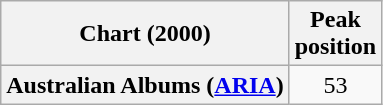<table class="wikitable plainrowheaders" style="text-align:center">
<tr>
<th scope="col">Chart (2000)</th>
<th scope="col">Peak<br>position</th>
</tr>
<tr>
<th scope="row">Australian Albums (<a href='#'>ARIA</a>)</th>
<td>53</td>
</tr>
</table>
